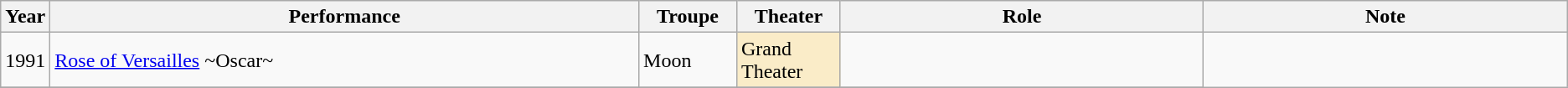<table class="wikitable">
<tr>
<th !style=width:20em>Year</th>
<th style=width:300em>Performance</th>
<th style=width:20em>Troupe</th>
<th style=width:20em>Theater</th>
<th style=width:200em>Role</th>
<th style=width:200em>Note</th>
</tr>
<tr>
<td>1991</td>
<td><a href='#'>Rose of Versailles</a> ~Oscar~</td>
<td>Moon</td>
<td style="background-color: #faecc8">Grand Theater</td>
<td></td>
</tr>
<tr>
</tr>
</table>
